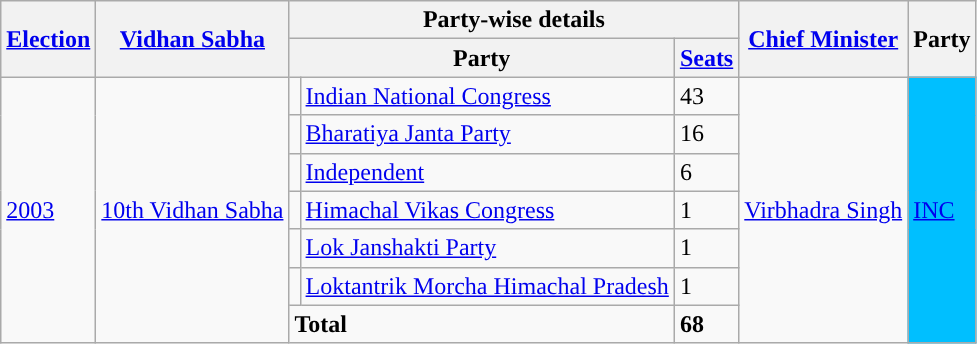<table class="wikitable sortable">
<tr>
<th rowspan="2"><a href='#'>Election</a></th>
<th rowspan="2"><a href='#'>Vidhan Sabha</a></th>
<th colspan="3">Party-wise details</th>
<th rowspan="2"><a href='#'>Chief Minister</a></th>
<th rowspan="2">Party</th>
</tr>
<tr>
<th colspan="2">Party</th>
<th><a href='#'>Seats</a></th>
</tr>
<tr>
<td rowspan="7"><a href='#'>2003</a></td>
<td rowspan="7"><a href='#'>10th Vidhan Sabha</a></td>
<td style="background-color: "></td>
<td><a href='#'>Indian National Congress</a></td>
<td>43</td>
<td rowspan="7"><a href='#'>Virbhadra Singh</a></td>
<td rowspan="7" bgcolor="#00BFFF"><a href='#'>INC</a></td>
</tr>
<tr>
<td style="background-color: "></td>
<td><a href='#'>Bharatiya Janta Party</a></td>
<td>16</td>
</tr>
<tr>
<td style="background-color: "></td>
<td><a href='#'>Independent</a></td>
<td>6</td>
</tr>
<tr>
<td style="background-color: "></td>
<td><a href='#'>Himachal Vikas Congress</a></td>
<td>1</td>
</tr>
<tr>
<td style="background-color: "></td>
<td><a href='#'>Lok Janshakti Party</a></td>
<td>1</td>
</tr>
<tr>
<td style="background-color: "></td>
<td><a href='#'>Loktantrik Morcha Himachal Pradesh</a></td>
<td>1</td>
</tr>
<tr>
<td colspan="2"><strong>Total</strong></td>
<td><strong>68</strong></td>
</tr>
</table>
